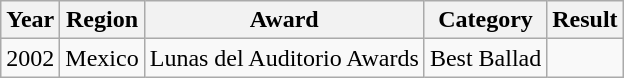<table class="wikitable">
<tr>
<th>Year</th>
<th>Region</th>
<th>Award</th>
<th>Category</th>
<th>Result</th>
</tr>
<tr>
<td>2002</td>
<td>Mexico</td>
<td>Lunas del Auditorio Awards</td>
<td>Best Ballad</td>
<td></td>
</tr>
</table>
